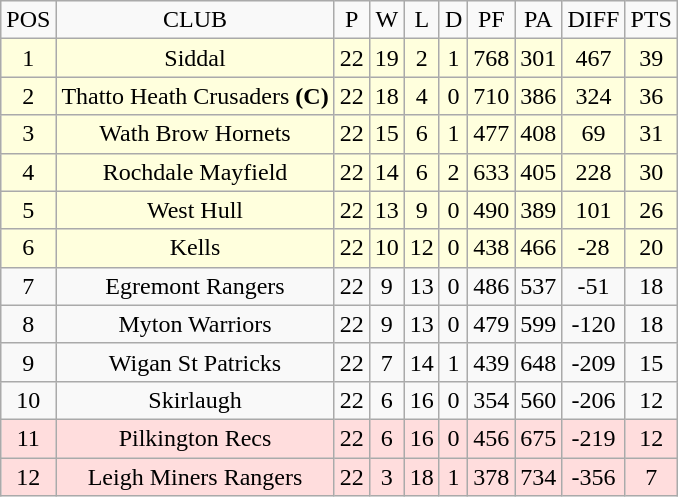<table class="wikitable" style="text-align: center;">
<tr>
<td>POS</td>
<td>CLUB</td>
<td>P</td>
<td>W</td>
<td>L</td>
<td>D</td>
<td>PF</td>
<td>PA</td>
<td>DIFF</td>
<td>PTS</td>
</tr>
<tr style="background:#ffffdd;">
<td>1</td>
<td>Siddal</td>
<td>22</td>
<td>19</td>
<td>2</td>
<td>1</td>
<td>768</td>
<td>301</td>
<td>467</td>
<td>39</td>
</tr>
<tr style="background:#ffffdd;">
<td>2</td>
<td>Thatto Heath Crusaders <strong>(C)</strong></td>
<td>22</td>
<td>18</td>
<td>4</td>
<td>0</td>
<td>710</td>
<td>386</td>
<td>324</td>
<td>36</td>
</tr>
<tr style="background:#ffffdd;">
<td>3</td>
<td>Wath Brow Hornets</td>
<td>22</td>
<td>15</td>
<td>6</td>
<td>1</td>
<td>477</td>
<td>408</td>
<td>69</td>
<td>31</td>
</tr>
<tr style="background:#ffffdd;">
<td>4</td>
<td>Rochdale Mayfield</td>
<td>22</td>
<td>14</td>
<td>6</td>
<td>2</td>
<td>633</td>
<td>405</td>
<td>228</td>
<td>30</td>
</tr>
<tr style="background:#ffffdd;">
<td>5</td>
<td>West Hull</td>
<td>22</td>
<td>13</td>
<td>9</td>
<td>0</td>
<td>490</td>
<td>389</td>
<td>101</td>
<td>26</td>
</tr>
<tr style="background:#ffffdd;">
<td>6</td>
<td>Kells</td>
<td>22</td>
<td>10</td>
<td>12</td>
<td>0</td>
<td>438</td>
<td>466</td>
<td>-28</td>
<td>20</td>
</tr>
<tr>
<td>7</td>
<td>Egremont Rangers</td>
<td>22</td>
<td>9</td>
<td>13</td>
<td>0</td>
<td>486</td>
<td>537</td>
<td>-51</td>
<td>18</td>
</tr>
<tr>
<td>8</td>
<td>Myton Warriors</td>
<td>22</td>
<td>9</td>
<td>13</td>
<td>0</td>
<td>479</td>
<td>599</td>
<td>-120</td>
<td>18</td>
</tr>
<tr>
<td>9</td>
<td>Wigan St Patricks</td>
<td>22</td>
<td>7</td>
<td>14</td>
<td>1</td>
<td>439</td>
<td>648</td>
<td>-209</td>
<td>15</td>
</tr>
<tr>
<td>10</td>
<td>Skirlaugh</td>
<td>22</td>
<td>6</td>
<td>16</td>
<td>0</td>
<td>354</td>
<td>560</td>
<td>-206</td>
<td>12</td>
</tr>
<tr style="background:#ffdddd;">
<td>11</td>
<td>Pilkington Recs</td>
<td>22</td>
<td>6</td>
<td>16</td>
<td>0</td>
<td>456</td>
<td>675</td>
<td>-219</td>
<td>12</td>
</tr>
<tr style="background:#ffdddd;">
<td>12</td>
<td>Leigh Miners Rangers</td>
<td>22</td>
<td>3</td>
<td>18</td>
<td>1</td>
<td>378</td>
<td>734</td>
<td>-356</td>
<td>7</td>
</tr>
</table>
